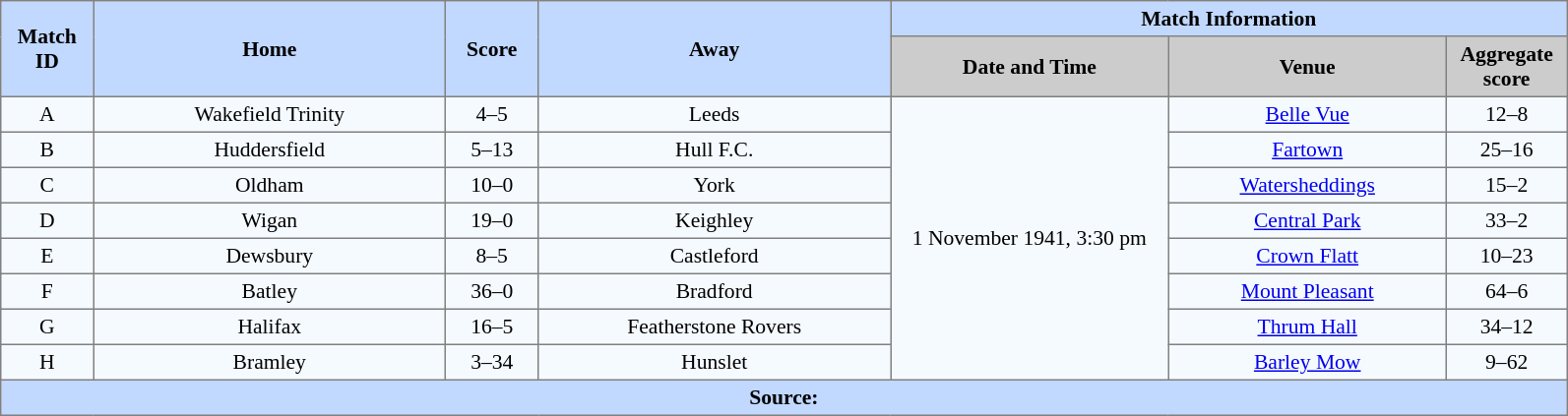<table border=1 style="border-collapse:collapse; font-size:90%; text-align:center;" cellpadding=3 cellspacing=0 width=84%>
<tr bgcolor=#C1D8FF>
<th scope="col" rowspan=2 width=5%>Match ID</th>
<th scope="col" rowspan=2 width=19%>Home</th>
<th scope="col" rowspan=2 width=5%>Score</th>
<th scope="col" rowspan=2 width=19%>Away</th>
<th colspan=3>Match Information</th>
</tr>
<tr bgcolor=#CCCCCC>
<th scope="col" width=15%>Date and Time</th>
<th scope="col" width=15%>Venue</th>
<th scope="col" width=6%>Aggregate score</th>
</tr>
<tr bgcolor=#F5FAFF>
<td>A</td>
<td>Wakefield Trinity</td>
<td>4–5</td>
<td>Leeds</td>
<td rowspan=8>1 November 1941, 3:30 pm</td>
<td><a href='#'>Belle Vue</a></td>
<td>12–8</td>
</tr>
<tr bgcolor=#F5FAFF>
<td>B</td>
<td>Huddersfield</td>
<td>5–13</td>
<td>Hull F.C.</td>
<td><a href='#'>Fartown</a></td>
<td>25–16</td>
</tr>
<tr bgcolor=#F5FAFF>
<td>C</td>
<td>Oldham</td>
<td>10–0</td>
<td>York</td>
<td><a href='#'>Watersheddings</a></td>
<td>15–2</td>
</tr>
<tr bgcolor=#F5FAFF>
<td>D</td>
<td>Wigan</td>
<td>19–0</td>
<td>Keighley</td>
<td><a href='#'>Central Park</a></td>
<td>33–2</td>
</tr>
<tr bgcolor=#F5FAFF>
<td>E</td>
<td>Dewsbury</td>
<td>8–5</td>
<td>Castleford</td>
<td><a href='#'>Crown Flatt</a></td>
<td>10–23</td>
</tr>
<tr bgcolor=#F5FAFF>
<td>F</td>
<td>Batley</td>
<td>36–0</td>
<td>Bradford</td>
<td><a href='#'>Mount Pleasant</a></td>
<td>64–6</td>
</tr>
<tr bgcolor=#F5FAFF>
<td>G</td>
<td>Halifax</td>
<td>16–5</td>
<td>Featherstone Rovers</td>
<td><a href='#'>Thrum Hall</a></td>
<td>34–12</td>
</tr>
<tr bgcolor=#F5FAFF>
<td>H</td>
<td>Bramley</td>
<td>3–34</td>
<td>Hunslet</td>
<td><a href='#'>Barley Mow</a></td>
<td>9–62</td>
</tr>
<tr style="background:#c1d8ff;">
<th colspan=7>Source:</th>
</tr>
</table>
